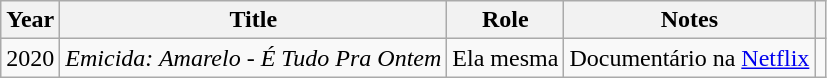<table class="wikitable">
<tr>
<th>Year</th>
<th>Title</th>
<th>Role</th>
<th>Notes</th>
<th></th>
</tr>
<tr>
<td>2020</td>
<td><em>Emicida: Amarelo - É Tudo Pra Ontem</em></td>
<td>Ela mesma</td>
<td>Documentário na <a href='#'>Netflix</a></td>
<td align="center"></td>
</tr>
</table>
